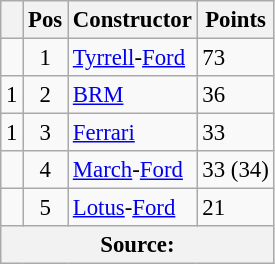<table class="wikitable" style="font-size: 95%;">
<tr>
<th></th>
<th>Pos</th>
<th>Constructor</th>
<th>Points</th>
</tr>
<tr>
<td align="left"></td>
<td align="center">1</td>
<td> <a href='#'>Tyrrell</a>-<a href='#'>Ford</a></td>
<td align=left>73</td>
</tr>
<tr>
<td align="left"> 1</td>
<td align="center">2</td>
<td> <a href='#'>BRM</a></td>
<td align=left>36</td>
</tr>
<tr>
<td align="left"> 1</td>
<td align="center">3</td>
<td> <a href='#'>Ferrari</a></td>
<td align=left>33</td>
</tr>
<tr>
<td align="left"></td>
<td align="center">4</td>
<td> <a href='#'>March</a>-<a href='#'>Ford</a></td>
<td align=left>33 (34)</td>
</tr>
<tr>
<td align="left"></td>
<td align="center">5</td>
<td> <a href='#'>Lotus</a>-<a href='#'>Ford</a></td>
<td align=left>21</td>
</tr>
<tr>
<th colspan=4>Source:</th>
</tr>
</table>
